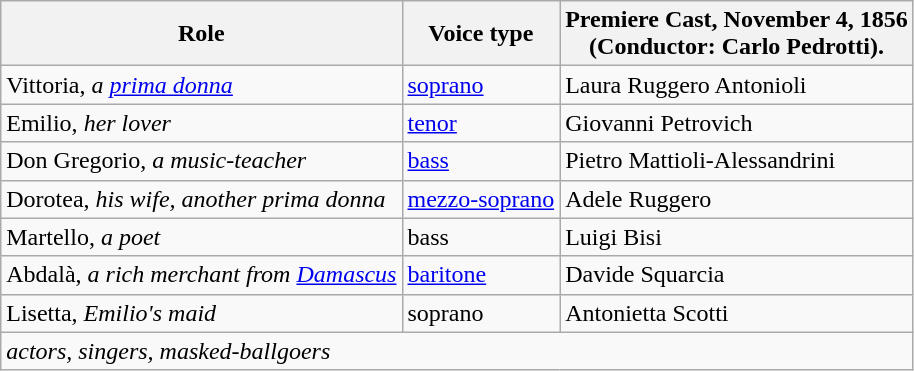<table class="wikitable">
<tr>
<th>Role</th>
<th>Voice type</th>
<th>Premiere Cast, November 4, 1856<br>(Conductor: Carlo Pedrotti).</th>
</tr>
<tr>
<td>Vittoria, <em>a <a href='#'>prima donna</a></em></td>
<td><a href='#'>soprano</a></td>
<td>Laura Ruggero Antonioli</td>
</tr>
<tr>
<td>Emilio, <em>her lover</em></td>
<td><a href='#'>tenor</a></td>
<td>Giovanni Petrovich</td>
</tr>
<tr>
<td>Don Gregorio, <em>a music-teacher</em></td>
<td><a href='#'>bass</a></td>
<td>Pietro Mattioli-Alessandrini</td>
</tr>
<tr>
<td>Dorotea, <em>his wife, another prima donna</em></td>
<td><a href='#'>mezzo-soprano</a></td>
<td>Adele Ruggero</td>
</tr>
<tr>
<td>Martello, <em>a poet</em></td>
<td>bass</td>
<td>Luigi Bisi</td>
</tr>
<tr>
<td>Abdalà, <em>a rich merchant from <a href='#'>Damascus</a></em></td>
<td><a href='#'>baritone</a></td>
<td>Davide Squarcia</td>
</tr>
<tr>
<td>Lisetta, <em>Emilio's maid</em></td>
<td>soprano</td>
<td>Antonietta Scotti</td>
</tr>
<tr>
<td colspan="3"><em>actors, singers, masked-ballgoers</em></td>
</tr>
</table>
